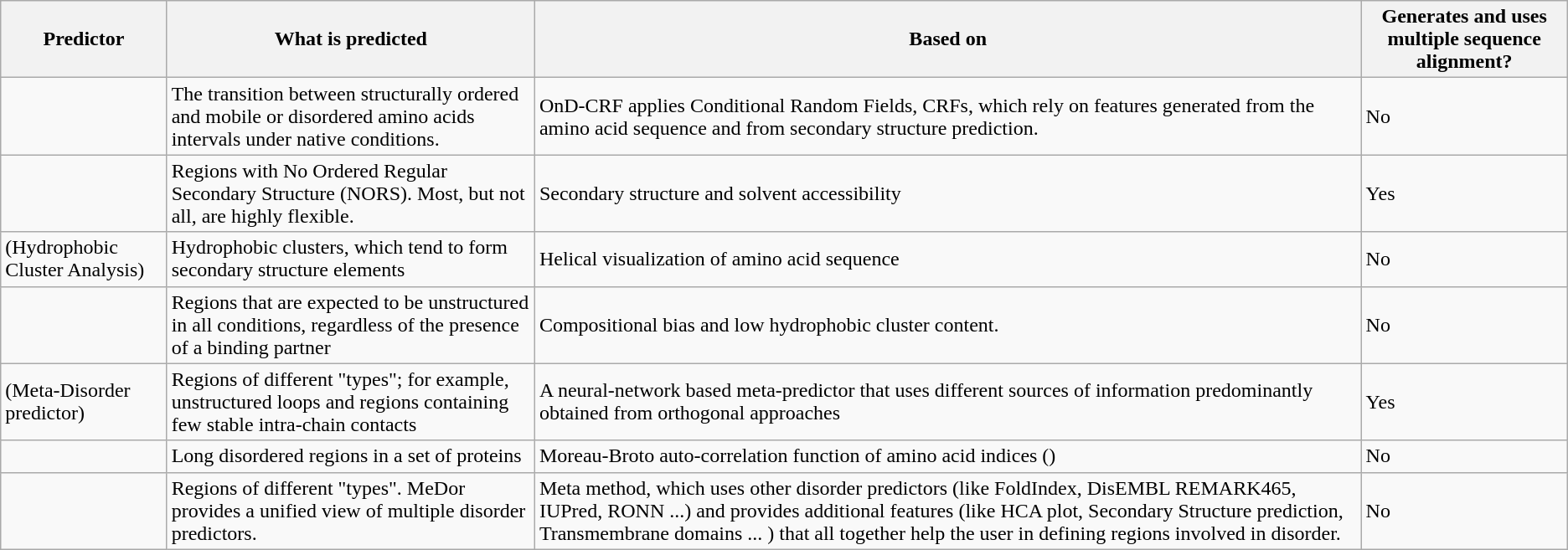<table class="wikitable">
<tr>
<th>Predictor</th>
<th>What is predicted</th>
<th>Based on</th>
<th>Generates and uses multiple sequence alignment?</th>
</tr>
<tr>
<td></td>
<td>The transition between structurally ordered and mobile or disordered amino acids intervals under native conditions.</td>
<td>OnD-CRF applies Conditional Random Fields, CRFs, which rely on features generated from the amino acid sequence and from secondary structure prediction.</td>
<td>No</td>
</tr>
<tr>
<td></td>
<td>Regions with No Ordered Regular Secondary Structure (NORS). Most, but not all, are highly flexible.</td>
<td>Secondary structure and solvent accessibility</td>
<td>Yes</td>
</tr>
<tr>
<td> (Hydrophobic Cluster Analysis)</td>
<td>Hydrophobic clusters, which tend to form secondary structure elements</td>
<td>Helical visualization of amino acid sequence</td>
<td>No</td>
</tr>
<tr>
<td></td>
<td>Regions that are expected to be unstructured in all conditions, regardless of the presence of a binding partner</td>
<td>Compositional bias and low hydrophobic cluster content.</td>
<td>No</td>
</tr>
<tr>
<td> (Meta-Disorder predictor)</td>
<td>Regions of different "types"; for example, unstructured loops and regions containing few stable intra-chain contacts</td>
<td>A neural-network based meta-predictor that uses different sources of information predominantly obtained from orthogonal approaches</td>
<td>Yes</td>
</tr>
<tr>
<td></td>
<td>Long disordered regions in a set of proteins</td>
<td>Moreau-Broto auto-correlation function of amino acid indices ()</td>
<td>No</td>
</tr>
<tr>
<td></td>
<td>Regions of different "types". MeDor provides a unified view of multiple disorder predictors.</td>
<td>Meta method, which uses other disorder predictors (like FoldIndex, DisEMBL REMARK465, IUPred, RONN ...) and provides additional features (like HCA plot, Secondary Structure prediction, Transmembrane domains ... ) that all together help the user in defining regions involved in disorder.</td>
<td>No</td>
</tr>
</table>
